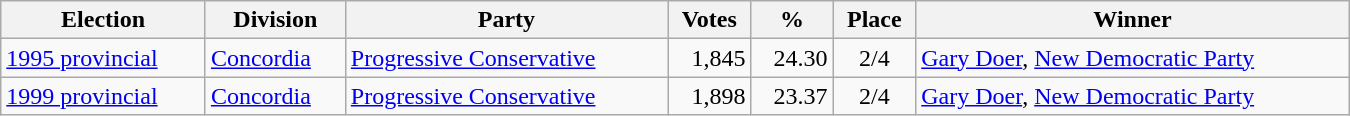<table class="wikitable" width="900">
<tr>
<th align="left">Election</th>
<th align="left">Division</th>
<th align="left">Party</th>
<th align="right">Votes</th>
<th align="right">%</th>
<th align="center">Place</th>
<th align="center">Winner</th>
</tr>
<tr>
<td align="left"><a href='#'>1995 provincial</a></td>
<td align="left"><a href='#'>Concordia</a></td>
<td align="left"><a href='#'>Progressive Conservative</a></td>
<td align="right">1,845</td>
<td align="right">24.30</td>
<td align="center">2/4</td>
<td align="left"><a href='#'>Gary Doer</a>, <a href='#'>New Democratic Party</a></td>
</tr>
<tr>
<td align="left"><a href='#'>1999 provincial</a></td>
<td align="left"><a href='#'>Concordia</a></td>
<td align="left"><a href='#'>Progressive Conservative</a></td>
<td align="right">1,898</td>
<td align="right">23.37</td>
<td align="center">2/4</td>
<td align="left"><a href='#'>Gary Doer</a>, <a href='#'>New Democratic Party</a></td>
</tr>
</table>
